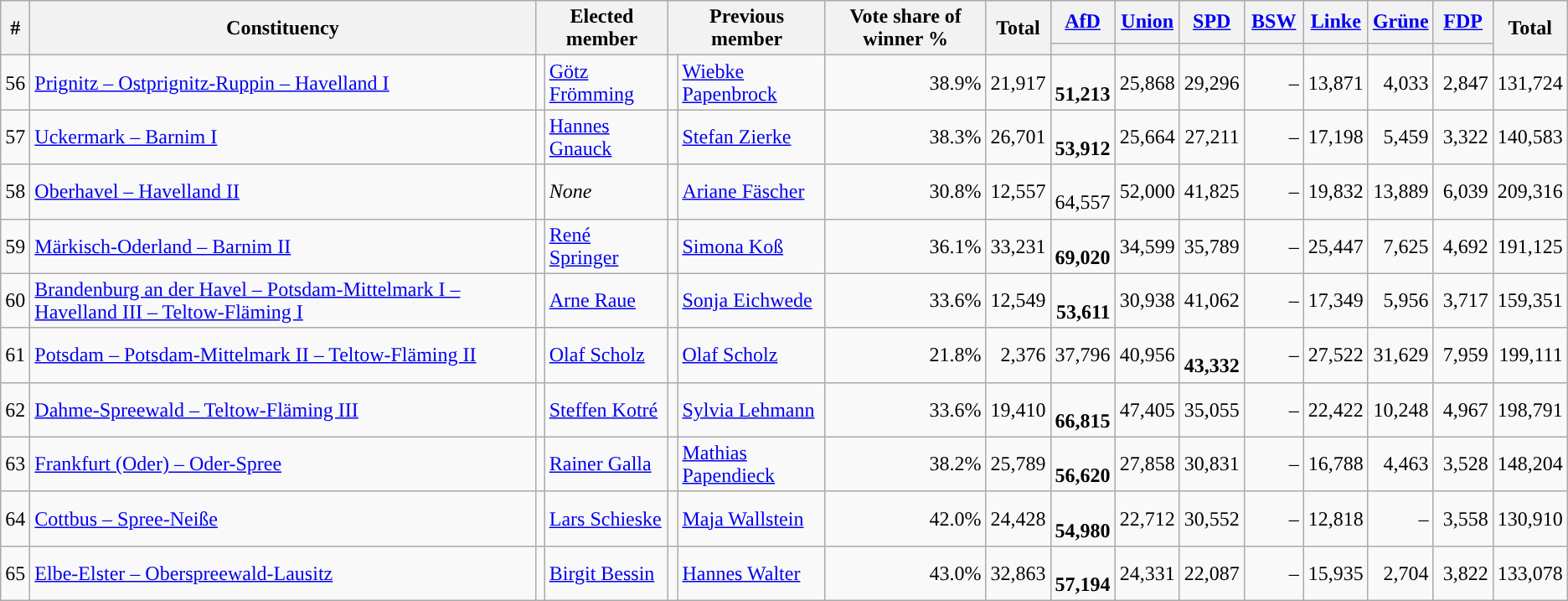<table class="wikitable sortable" style="text-align:right">
<tr>
<th rowspan="2">#</th>
<th rowspan="2">Constituency</th>
<th rowspan="2" colspan="2">Elected member</th>
<th rowspan="2" colspan="2">Previous member</th>
<th rowspan="2">Vote share of winner %</th>
<th class="wikitable sortable" style="width:40px;" rowspan="2">Total</th>
<th class="wikitable sortable" style="width:40px;"><a href='#'>AfD</a></th>
<th class="wikitable sortable" style="width:40px;"><a href='#'>Union</a></th>
<th class="wikitable sortable" style="width:40px;"><a href='#'>SPD</a></th>
<th class="wikitable sortable" style="width:40px;"><a href='#'>BSW</a></th>
<th class="wikitable sortable" style="width:40px;"><a href='#'>Linke</a></th>
<th class="wikitable sortable" style="width:40px;"><a href='#'>Grüne</a></th>
<th class="wikitable sortable" style="width:40px;"><a href='#'>FDP</a></th>
<th class="wikitable sortable" style="width:40px;" rowspan="2">Total</th>
</tr>
<tr>
<th class="wikitable sortable" style="background:"></th>
<th class="wikitable sortable" style="background:"></th>
<th class="wikitable sortable" style="background:"></th>
<th class="wikitable sortable" style="background:"></th>
<th class="wikitable sortable" style="background:"></th>
<th class="wikitable sortable" style="background:"></th>
<th class="wikitable sortable" style="background:"></th>
</tr>
<tr>
<td>56</td>
<td align=left><a href='#'>Prignitz – Ostprignitz-Ruppin – Havelland I</a></td>
<td bgcolor=></td>
<td align=left><a href='#'>Götz Frömming</a></td>
<td bgcolor=></td>
<td align=left><a href='#'>Wiebke Papenbrock</a></td>
<td>38.9%</td>
<td>21,917</td>
<td><br><strong>51,213</strong></td>
<td>25,868</td>
<td>29,296</td>
<td>–</td>
<td>13,871</td>
<td>4,033</td>
<td>2,847</td>
<td>131,724</td>
</tr>
<tr>
<td>57</td>
<td align=left><a href='#'>Uckermark – Barnim I</a></td>
<td bgcolor=></td>
<td align=left><a href='#'>Hannes Gnauck</a></td>
<td bgcolor=></td>
<td align=left><a href='#'>Stefan Zierke</a></td>
<td>38.3%</td>
<td>26,701</td>
<td><br><strong>53,912</strong></td>
<td>25,664</td>
<td>27,211</td>
<td>–</td>
<td>17,198</td>
<td>5,459</td>
<td>3,322</td>
<td>140,583</td>
</tr>
<tr>
<td>58</td>
<td align=left><a href='#'>Oberhavel – Havelland II</a></td>
<td bgcolor=></td>
<td align=left><em>None</em></td>
<td bgcolor=></td>
<td align=left><a href='#'>Ariane Fäscher</a></td>
<td>30.8%</td>
<td>12,557</td>
<td><br>64,557</td>
<td>52,000</td>
<td>41,825</td>
<td>–</td>
<td>19,832</td>
<td>13,889</td>
<td>6,039</td>
<td>209,316</td>
</tr>
<tr>
<td>59</td>
<td align=left><a href='#'>Märkisch-Oderland – Barnim II</a></td>
<td bgcolor=></td>
<td align=left><a href='#'>René Springer</a></td>
<td bgcolor=></td>
<td align=left><a href='#'>Simona Koß</a></td>
<td>36.1%</td>
<td>33,231</td>
<td><br><strong>69,020</strong></td>
<td>34,599</td>
<td>35,789</td>
<td>–</td>
<td>25,447</td>
<td>7,625</td>
<td>4,692</td>
<td>191,125</td>
</tr>
<tr>
<td>60</td>
<td align=left><a href='#'>Brandenburg an der Havel – Potsdam-Mittelmark I – Havelland III – Teltow-Fläming I</a></td>
<td bgcolor=></td>
<td align=left><a href='#'>Arne Raue</a></td>
<td bgcolor=></td>
<td align=left><a href='#'>Sonja Eichwede</a></td>
<td>33.6%</td>
<td>12,549</td>
<td><br><strong>53,611</strong></td>
<td>30,938</td>
<td>41,062</td>
<td>–</td>
<td>17,349</td>
<td>5,956</td>
<td>3,717</td>
<td>159,351</td>
</tr>
<tr>
<td>61</td>
<td align=left><a href='#'>Potsdam – Potsdam-Mittelmark II – Teltow-Fläming II</a></td>
<td bgcolor=></td>
<td align=left><a href='#'>Olaf Scholz</a></td>
<td bgcolor=></td>
<td align=left><a href='#'>Olaf Scholz</a></td>
<td>21.8%</td>
<td>2,376</td>
<td>37,796</td>
<td>40,956</td>
<td><br><strong>43,332</strong></td>
<td>–</td>
<td>27,522</td>
<td>31,629</td>
<td>7,959</td>
<td>199,111</td>
</tr>
<tr>
<td>62</td>
<td align=left><a href='#'>Dahme-Spreewald – Teltow-Fläming III</a></td>
<td bgcolor=></td>
<td align=left><a href='#'>Steffen Kotré</a></td>
<td bgcolor=></td>
<td align=left><a href='#'>Sylvia Lehmann</a></td>
<td>33.6%</td>
<td>19,410</td>
<td><br><strong>66,815</strong></td>
<td>47,405</td>
<td>35,055</td>
<td>–</td>
<td>22,422</td>
<td>10,248</td>
<td>4,967</td>
<td>198,791</td>
</tr>
<tr>
<td>63</td>
<td align=left><a href='#'>Frankfurt (Oder) – Oder-Spree</a></td>
<td bgcolor=></td>
<td align=left><a href='#'>Rainer Galla</a></td>
<td bgcolor=></td>
<td align=left><a href='#'>Mathias Papendieck</a></td>
<td>38.2%</td>
<td>25,789</td>
<td><br><strong>56,620</strong></td>
<td>27,858</td>
<td>30,831</td>
<td>–</td>
<td>16,788</td>
<td>4,463</td>
<td>3,528</td>
<td>148,204</td>
</tr>
<tr>
<td>64</td>
<td align=left><a href='#'>Cottbus – Spree-Neiße</a></td>
<td bgcolor=></td>
<td align=left><a href='#'>Lars Schieske</a></td>
<td bgcolor=></td>
<td align=left><a href='#'>Maja Wallstein</a></td>
<td>42.0%</td>
<td>24,428</td>
<td><br><strong>54,980</strong></td>
<td>22,712</td>
<td>30,552</td>
<td>–</td>
<td>12,818</td>
<td>–</td>
<td>3,558</td>
<td>130,910</td>
</tr>
<tr>
<td>65</td>
<td align=left><a href='#'>Elbe-Elster – Oberspreewald-Lausitz</a></td>
<td></td>
<td align=left><a href='#'>Birgit Bessin</a></td>
<td></td>
<td align=left><a href='#'>Hannes Walter</a></td>
<td>43.0%</td>
<td>32,863</td>
<td><br><strong>57,194</strong></td>
<td>24,331</td>
<td>22,087</td>
<td>–</td>
<td>15,935</td>
<td>2,704</td>
<td>3,822</td>
<td>133,078</td>
</tr>
</table>
